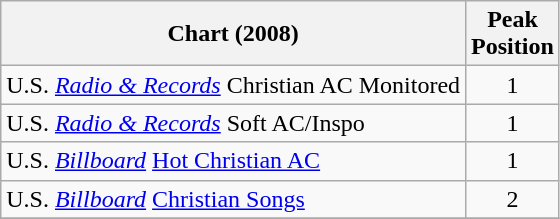<table class="wikitable sortable">
<tr>
<th align="left">Chart (2008)</th>
<th align="center">Peak<br> Position</th>
</tr>
<tr>
<td align="left">U.S. <em><a href='#'>Radio & Records</a></em> Christian AC Monitored</td>
<td align="center">1</td>
</tr>
<tr>
<td align="left">U.S. <em><a href='#'>Radio & Records</a></em> Soft AC/Inspo</td>
<td align="center">1</td>
</tr>
<tr>
<td align="left">U.S. <em><a href='#'>Billboard</a></em> <a href='#'>Hot Christian AC</a></td>
<td align="center">1</td>
</tr>
<tr>
<td align="left">U.S. <em><a href='#'>Billboard</a></em> <a href='#'>Christian Songs</a></td>
<td align="center">2</td>
</tr>
<tr>
</tr>
</table>
